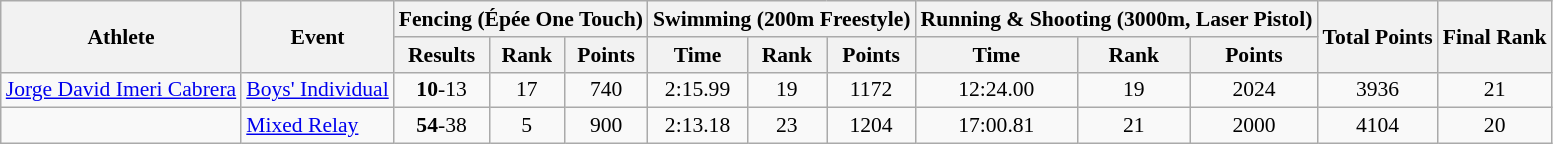<table class="wikitable" border="1" style="font-size:90%">
<tr>
<th rowspan=2>Athlete</th>
<th rowspan=2>Event</th>
<th colspan=3>Fencing (Épée One Touch)</th>
<th colspan=3>Swimming (200m Freestyle)</th>
<th colspan=3>Running & Shooting (3000m, Laser Pistol)</th>
<th rowspan=2>Total Points</th>
<th rowspan=2>Final Rank</th>
</tr>
<tr>
<th>Results</th>
<th>Rank</th>
<th>Points</th>
<th>Time</th>
<th>Rank</th>
<th>Points</th>
<th>Time</th>
<th>Rank</th>
<th>Points</th>
</tr>
<tr>
<td><a href='#'>Jorge David Imeri Cabrera</a></td>
<td><a href='#'>Boys' Individual</a></td>
<td align=center><strong>10</strong>-13</td>
<td align=center>17</td>
<td align=center>740</td>
<td align=center>2:15.99</td>
<td align=center>19</td>
<td align=center>1172</td>
<td align=center>12:24.00</td>
<td align=center>19</td>
<td align=center>2024</td>
<td align=center>3936</td>
<td align=center>21</td>
</tr>
<tr>
<td><br></td>
<td><a href='#'>Mixed Relay</a></td>
<td align=center><strong>54</strong>-38</td>
<td align=center>5</td>
<td align=center>900</td>
<td align=center>2:13.18</td>
<td align=center>23</td>
<td align=center>1204</td>
<td align=center>17:00.81</td>
<td align=center>21</td>
<td align=center>2000</td>
<td align=center>4104</td>
<td align=center>20</td>
</tr>
</table>
